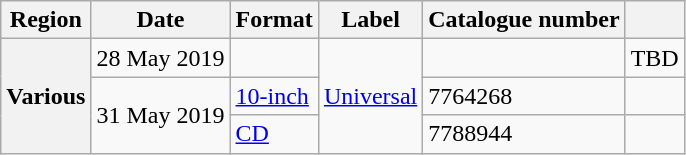<table class="wikitable plainrowheaders">
<tr>
<th scope="col">Region</th>
<th scope="col">Date</th>
<th scope="col">Format</th>
<th scope="col">Label</th>
<th scope="col">Catalogue number</th>
<th scope="col"></th>
</tr>
<tr>
<th scope="row" rowspan="3">Various</th>
<td>28 May 2019</td>
<td></td>
<td rowspan="4"><a href='#'>Universal</a></td>
<td></td>
<td>TBD</td>
</tr>
<tr>
<td rowspan="2">31 May 2019</td>
<td><a href='#'>10-inch</a></td>
<td>7764268</td>
<td></td>
</tr>
<tr>
<td><a href='#'>CD</a></td>
<td>7788944</td>
<td></td>
</tr>
</table>
